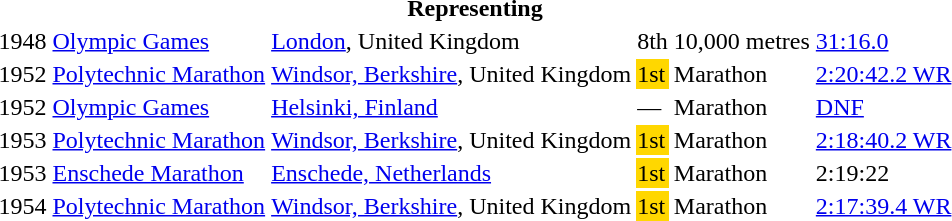<table>
<tr>
<th colspan="6">Representing </th>
</tr>
<tr>
<td>1948</td>
<td><a href='#'>Olympic Games</a></td>
<td><a href='#'>London</a>, United Kingdom</td>
<td>8th</td>
<td>10,000 metres</td>
<td><a href='#'>31:16.0</a></td>
</tr>
<tr>
<td>1952</td>
<td><a href='#'>Polytechnic Marathon</a></td>
<td><a href='#'>Windsor, Berkshire</a>, United Kingdom</td>
<td bgcolor="gold">1st</td>
<td>Marathon</td>
<td><a href='#'>2:20:42.2 WR</a></td>
</tr>
<tr>
<td>1952</td>
<td><a href='#'>Olympic Games</a></td>
<td><a href='#'>Helsinki, Finland</a></td>
<td>—</td>
<td>Marathon</td>
<td><a href='#'>DNF</a></td>
</tr>
<tr>
<td>1953</td>
<td><a href='#'>Polytechnic Marathon</a></td>
<td><a href='#'>Windsor, Berkshire</a>, United Kingdom</td>
<td bgcolor="gold">1st</td>
<td>Marathon</td>
<td><a href='#'>2:18:40.2 WR</a></td>
</tr>
<tr>
<td>1953</td>
<td><a href='#'>Enschede Marathon</a></td>
<td><a href='#'>Enschede, Netherlands</a></td>
<td bgcolor="gold">1st</td>
<td>Marathon</td>
<td>2:19:22</td>
</tr>
<tr>
<td>1954</td>
<td><a href='#'>Polytechnic Marathon</a></td>
<td><a href='#'>Windsor, Berkshire</a>, United Kingdom</td>
<td bgcolor="gold">1st</td>
<td>Marathon</td>
<td><a href='#'>2:17:39.4 WR</a></td>
</tr>
</table>
